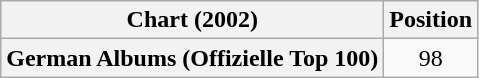<table class="wikitable plainrowheaders" style="text-align:center">
<tr>
<th scope="col">Chart (2002)</th>
<th scope="col">Position</th>
</tr>
<tr>
<th scope="row">German Albums (Offizielle Top 100)</th>
<td>98</td>
</tr>
</table>
